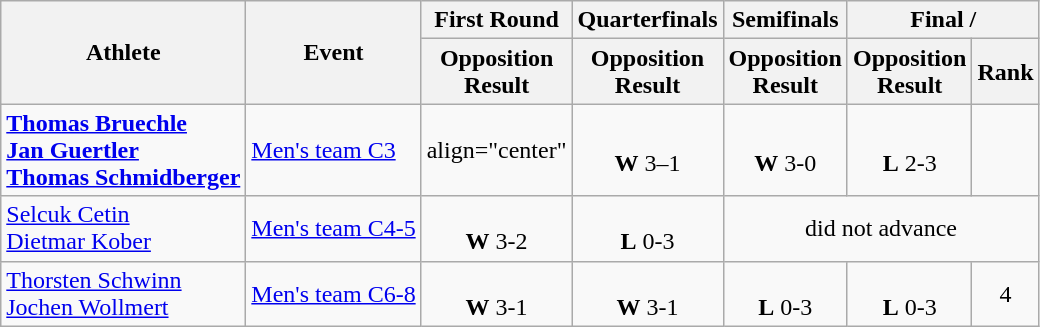<table class=wikitable>
<tr>
<th rowspan="2">Athlete</th>
<th rowspan="2">Event</th>
<th>First Round</th>
<th>Quarterfinals</th>
<th>Semifinals</th>
<th colspan="2">Final / </th>
</tr>
<tr>
<th>Opposition<br>Result</th>
<th>Opposition<br>Result</th>
<th>Opposition<br>Result</th>
<th>Opposition<br>Result</th>
<th>Rank</th>
</tr>
<tr>
<td><strong><a href='#'>Thomas Bruechle</a></strong><br> <strong><a href='#'>Jan Guertler</a></strong><br> <strong><a href='#'>Thomas Schmidberger</a></strong></td>
<td><a href='#'>Men's team C3</a></td>
<td>align="center" </td>
<td align="center"><br><strong>W</strong> 3–1</td>
<td align="center"><br><strong>W</strong> 3-0</td>
<td align="center"><br><strong>L</strong> 2-3</td>
<td align="center"></td>
</tr>
<tr>
<td><a href='#'>Selcuk Cetin</a><br> <a href='#'>Dietmar Kober</a></td>
<td><a href='#'>Men's team C4-5</a></td>
<td align="center"><br><strong>W</strong> 3-2</td>
<td align="center"><br><strong>L</strong> 0-3</td>
<td align="center" colspan="3">did not advance</td>
</tr>
<tr>
<td><a href='#'>Thorsten Schwinn</a><br> <a href='#'>Jochen Wollmert</a></td>
<td><a href='#'>Men's team C6-8</a></td>
<td align="center"><br><strong>W</strong> 3-1</td>
<td align="center"><br><strong>W</strong> 3-1</td>
<td align="center"><br><strong>L</strong> 0-3</td>
<td align="center"><br><strong>L</strong> 0-3</td>
<td align="center">4</td>
</tr>
</table>
